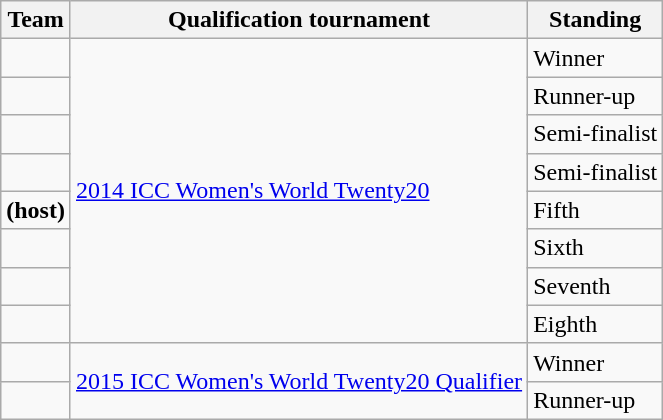<table class="wikitable sortable">
<tr>
<th>Team</th>
<th>Qualification tournament</th>
<th>Standing</th>
</tr>
<tr>
<td></td>
<td rowspan=8><a href='#'>2014 ICC Women's World Twenty20</a></td>
<td>Winner</td>
</tr>
<tr>
<td></td>
<td>Runner-up</td>
</tr>
<tr>
<td></td>
<td>Semi-finalist</td>
</tr>
<tr>
<td></td>
<td>Semi-finalist</td>
</tr>
<tr>
<td><strong> (host)</strong></td>
<td>Fifth</td>
</tr>
<tr>
<td></td>
<td>Sixth</td>
</tr>
<tr>
<td></td>
<td>Seventh</td>
</tr>
<tr>
<td></td>
<td>Eighth</td>
</tr>
<tr>
<td></td>
<td rowspan=2><a href='#'>2015 ICC Women's World Twenty20 Qualifier</a></td>
<td>Winner</td>
</tr>
<tr>
<td></td>
<td>Runner-up</td>
</tr>
</table>
